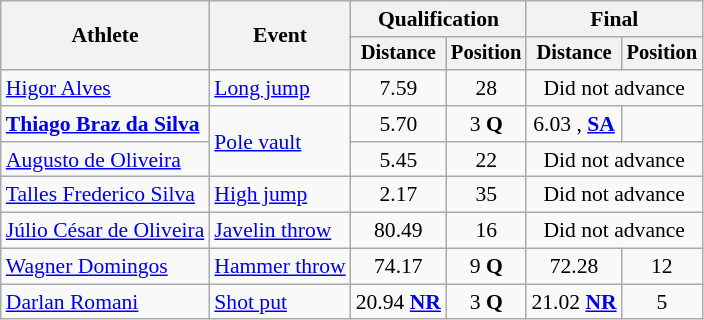<table class=wikitable style="font-size:90%">
<tr>
<th rowspan="2">Athlete</th>
<th rowspan="2">Event</th>
<th colspan="2">Qualification</th>
<th colspan="2">Final</th>
</tr>
<tr style="font-size:95%">
<th>Distance</th>
<th>Position</th>
<th>Distance</th>
<th>Position</th>
</tr>
<tr align=center>
<td align=left><a href='#'>Higor Alves</a></td>
<td align=left><a href='#'>Long jump</a></td>
<td>7.59</td>
<td>28</td>
<td colspan=2>Did not advance</td>
</tr>
<tr align=center>
<td align=left><strong><a href='#'>Thiago Braz da Silva</a></strong></td>
<td align=left rowspan=2><a href='#'>Pole vault</a></td>
<td>5.70</td>
<td>3 <strong>Q</strong></td>
<td>6.03 ,  <strong><a href='#'>SA</a></strong></td>
<td></td>
</tr>
<tr align=center>
<td align=left><a href='#'>Augusto de Oliveira</a></td>
<td>5.45</td>
<td>22</td>
<td colspan=2>Did not advance</td>
</tr>
<tr align=center>
<td align=left><a href='#'>Talles Frederico Silva</a></td>
<td align=left><a href='#'>High jump</a></td>
<td>2.17</td>
<td>35</td>
<td colspan=2>Did not advance</td>
</tr>
<tr align=center>
<td align=left><a href='#'>Júlio César de Oliveira</a></td>
<td align=left><a href='#'>Javelin throw</a></td>
<td>80.49</td>
<td>16</td>
<td colspan=2>Did not advance</td>
</tr>
<tr align=center>
<td align=left><a href='#'>Wagner Domingos</a></td>
<td align=left><a href='#'>Hammer throw</a></td>
<td>74.17</td>
<td>9 <strong>Q</strong></td>
<td>72.28</td>
<td>12</td>
</tr>
<tr align=center>
<td align=left><a href='#'>Darlan Romani</a></td>
<td align=left><a href='#'>Shot put</a></td>
<td>20.94 <strong><a href='#'>NR</a></strong></td>
<td>3 <strong>Q</strong></td>
<td>21.02 <strong><a href='#'>NR</a></strong></td>
<td>5</td>
</tr>
</table>
